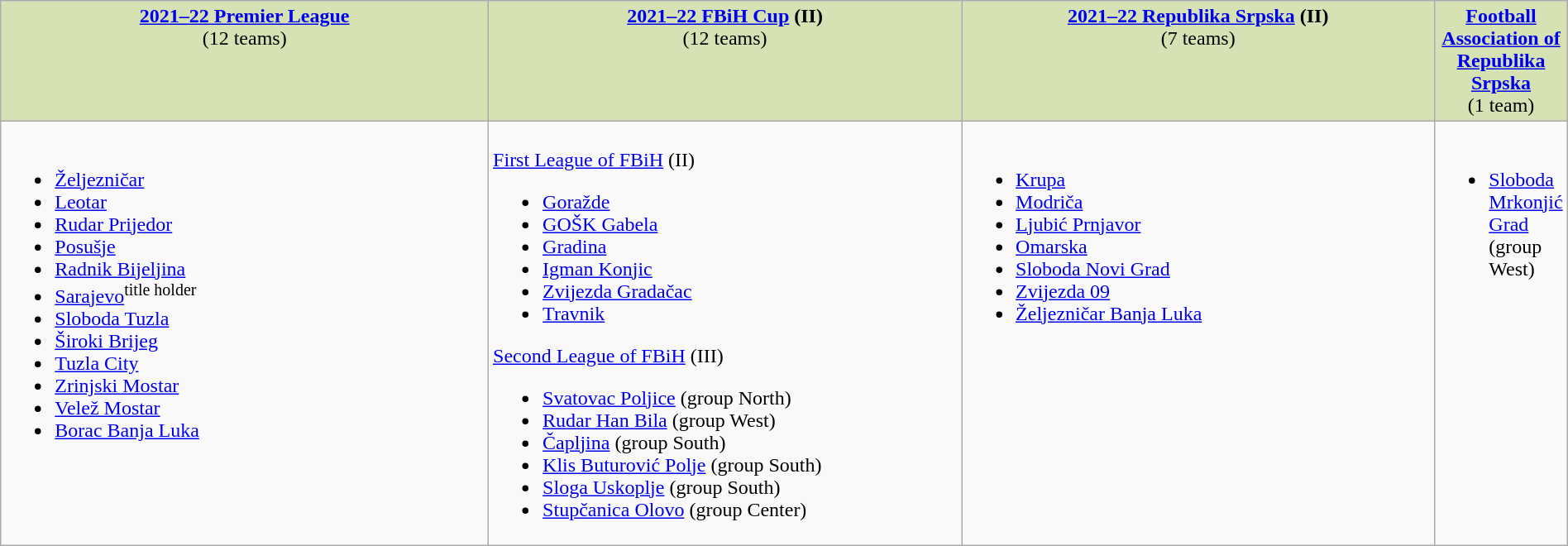<table class="wikitable" style="width:100%">
<tr style="vertical-align:top; background:#d6e2b3; text-align:center;">
<td style="width:34%;"><strong><a href='#'>2021–22 Premier League</a></strong><br>(12 teams)</td>
<td style="width:33%;"><strong><a href='#'>2021–22 FBiH Cup</a> (II)</strong><br>(12 teams)</td>
<td style="width:33%;"><strong><a href='#'>2021–22 Republika Srpska</a> (II)</strong><br>(7 teams)</td>
<td style="width:33%;"><strong><a href='#'>Football Association of Republika Srpska</a></strong><br>(1 team)</td>
</tr>
<tr valign="top">
<td><br><ul><li><a href='#'>Željezničar</a></li><li><a href='#'>Leotar</a></li><li><a href='#'>Rudar Prijedor</a></li><li><a href='#'>Posušje</a></li><li><a href='#'>Radnik Bijeljina</a></li><li><a href='#'>Sarajevo</a><sup>title holder</sup></li><li><a href='#'>Sloboda Tuzla</a></li><li><a href='#'>Široki Brijeg</a></li><li><a href='#'>Tuzla City</a></li><li><a href='#'>Zrinjski Mostar</a></li><li><a href='#'>Velež Mostar</a></li><li><a href='#'>Borac Banja Luka</a></li></ul></td>
<td><br><a href='#'>First League of FBiH</a> (II)<ul><li><a href='#'>Goražde</a></li><li><a href='#'>GOŠK Gabela</a></li><li><a href='#'>Gradina</a></li><li><a href='#'>Igman Konjic</a></li><li><a href='#'>Zvijezda Gradačac</a></li><li><a href='#'>Travnik</a></li></ul><a href='#'>Second League of FBiH</a> (III)<ul><li><a href='#'>Svatovac Poljice</a> (group North)</li><li><a href='#'>Rudar Han Bila</a> (group West)</li><li><a href='#'>Čapljina</a> (group South)</li><li><a href='#'>Klis Buturović Polje</a> (group South)</li><li><a href='#'>Sloga Uskoplje</a> (group South)</li><li><a href='#'>Stupčanica Olovo</a> (group Center)</li></ul></td>
<td><br><ul><li><a href='#'>Krupa</a></li><li><a href='#'>Modriča</a></li><li><a href='#'>Ljubić Prnjavor</a></li><li><a href='#'>Omarska</a></li><li><a href='#'>Sloboda Novi Grad</a></li><li><a href='#'>Zvijezda 09</a></li><li><a href='#'>Željezničar Banja Luka</a></li></ul></td>
<td><br><ul><li><a href='#'>Sloboda Mrkonjić Grad</a> (group West)</li></ul></td>
</tr>
</table>
